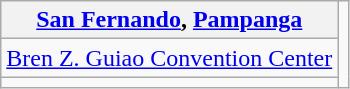<table class=wikitable>
<tr>
<th><a href='#'>San Fernando</a>, <a href='#'>Pampanga</a></th>
<td rowspan=3></td>
</tr>
<tr>
<td align=center><a href='#'>Bren Z. Guiao Convention Center</a></td>
</tr>
<tr>
<td></td>
</tr>
</table>
